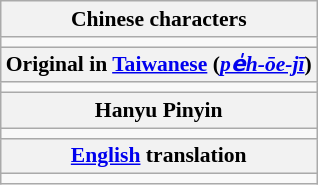<table class="wikitable" style="text-align:left;font-size:90%;vertical-align:top;white-space:nowrap;">
<tr>
<th colspan=2>Chinese characters</th>
</tr>
<tr>
<td colspan=2></td>
</tr>
<tr>
<th colspan=2>Original in <a href='#'>Taiwanese</a> (<em><a href='#'>pe̍h-ōe-jī</a></em>)</th>
</tr>
<tr>
<td colspan=2></td>
</tr>
<tr>
<th colspan=2>Hanyu Pinyin</th>
</tr>
<tr>
<td colspan=2></td>
</tr>
<tr>
<th colspan=2><a href='#'>English</a> translation</th>
</tr>
<tr>
<td colspan=2></td>
</tr>
</table>
